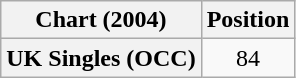<table class="wikitable plainrowheaders" style="text-align:center">
<tr>
<th scope="col">Chart (2004)</th>
<th scope="col">Position</th>
</tr>
<tr>
<th scope="row">UK Singles (OCC)</th>
<td>84</td>
</tr>
</table>
